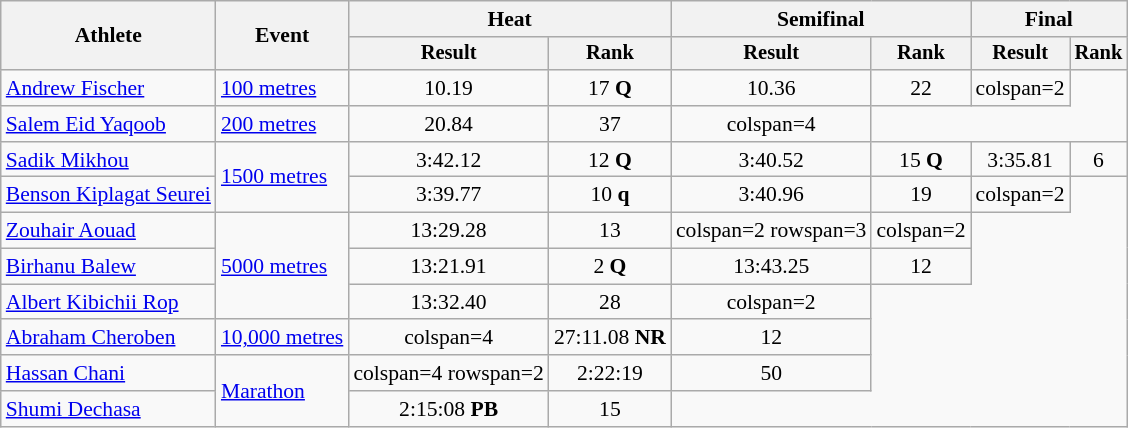<table class="wikitable" style="font-size:90%">
<tr>
<th rowspan="2">Athlete</th>
<th rowspan="2">Event</th>
<th colspan="2">Heat</th>
<th colspan="2">Semifinal</th>
<th colspan="2">Final</th>
</tr>
<tr style="font-size:95%">
<th>Result</th>
<th>Rank</th>
<th>Result</th>
<th>Rank</th>
<th>Result</th>
<th>Rank</th>
</tr>
<tr style=text-align:center>
<td style=text-align:left><a href='#'>Andrew Fischer</a></td>
<td style=text-align:left><a href='#'>100 metres</a></td>
<td>10.19</td>
<td>17 <strong>Q</strong></td>
<td>10.36</td>
<td>22</td>
<td>colspan=2 </td>
</tr>
<tr style=text-align:center>
<td style=text-align:left><a href='#'>Salem Eid Yaqoob</a></td>
<td style=text-align:left><a href='#'>200 metres</a></td>
<td>20.84</td>
<td>37</td>
<td>colspan=4 </td>
</tr>
<tr style=text-align:center>
<td style=text-align:left><a href='#'>Sadik Mikhou</a></td>
<td style=text-align:left rowspan=2><a href='#'>1500 metres</a></td>
<td>3:42.12</td>
<td>12 <strong>Q</strong></td>
<td>3:40.52</td>
<td>15 <strong>Q</strong></td>
<td>3:35.81</td>
<td>6</td>
</tr>
<tr style=text-align:center>
<td style=text-align:left><a href='#'>Benson Kiplagat Seurei</a></td>
<td>3:39.77</td>
<td>10 <strong>q</strong></td>
<td>3:40.96</td>
<td>19</td>
<td>colspan=2 </td>
</tr>
<tr style=text-align:center>
<td style=text-align:left><a href='#'>Zouhair Aouad</a></td>
<td style=text-align:left rowspan=3><a href='#'>5000 metres</a></td>
<td>13:29.28</td>
<td>13</td>
<td>colspan=2 rowspan=3 </td>
<td>colspan=2 </td>
</tr>
<tr style=text-align:center>
<td style=text-align:left><a href='#'>Birhanu Balew</a></td>
<td>13:21.91</td>
<td>2 <strong>Q</strong></td>
<td>13:43.25</td>
<td>12</td>
</tr>
<tr style=text-align:center>
<td style=text-align:left><a href='#'>Albert Kibichii Rop</a></td>
<td>13:32.40</td>
<td>28</td>
<td>colspan=2 </td>
</tr>
<tr style=text-align:center>
<td style=text-align:left><a href='#'>Abraham Cheroben</a></td>
<td style=text-align:left><a href='#'>10,000 metres</a></td>
<td>colspan=4</td>
<td>27:11.08 <strong>NR</strong></td>
<td>12</td>
</tr>
<tr style=text-align:center>
<td style=text-align:left><a href='#'>Hassan Chani</a></td>
<td style=text-align:left rowspan=2><a href='#'>Marathon</a></td>
<td>colspan=4 rowspan=2 </td>
<td>2:22:19</td>
<td>50</td>
</tr>
<tr style=text-align:center>
<td style=text-align:left><a href='#'>Shumi Dechasa</a></td>
<td>2:15:08 <strong>PB</strong></td>
<td>15</td>
</tr>
</table>
